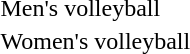<table>
<tr>
<td>Men's volleyball</td>
<td></td>
<td></td>
<td></td>
</tr>
<tr>
<td>Women's volleyball</td>
<td></td>
<td></td>
<td></td>
</tr>
</table>
